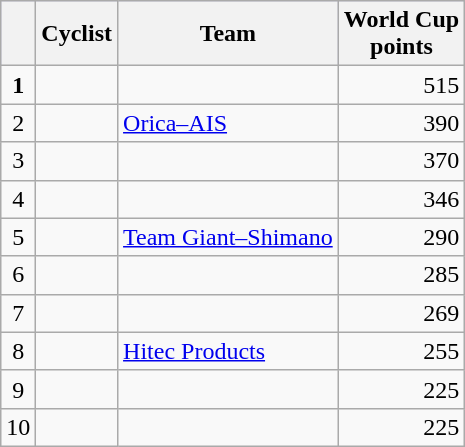<table class="wikitable">
<tr style="background:#ccccff;">
<th></th>
<th>Cyclist</th>
<th>Team</th>
<th>World Cup<br>points</th>
</tr>
<tr>
<td align=center><strong>1</strong></td>
<td> </td>
<td></td>
<td align=right>515</td>
</tr>
<tr>
<td align=center>2</td>
<td></td>
<td><a href='#'>Orica–AIS</a></td>
<td align=right>390</td>
</tr>
<tr>
<td align=center>3</td>
<td></td>
<td></td>
<td align=right>370</td>
</tr>
<tr>
<td align=center>4</td>
<td></td>
<td></td>
<td align=right>346</td>
</tr>
<tr>
<td align=center>5</td>
<td></td>
<td><a href='#'>Team Giant–Shimano</a></td>
<td align=right>290</td>
</tr>
<tr>
<td align=center>6</td>
<td></td>
<td></td>
<td align=right>285</td>
</tr>
<tr>
<td align=center>7</td>
<td></td>
<td></td>
<td align=right>269</td>
</tr>
<tr>
<td align=center>8</td>
<td></td>
<td><a href='#'>Hitec Products</a></td>
<td align=right>255</td>
</tr>
<tr>
<td align=center>9</td>
<td></td>
<td></td>
<td align=right>225</td>
</tr>
<tr>
<td align=center>10</td>
<td></td>
<td></td>
<td align=right>225</td>
</tr>
</table>
